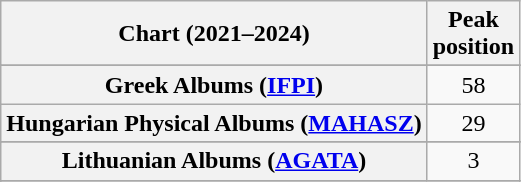<table class="wikitable sortable plainrowheaders" style="text-align:center">
<tr>
<th scope="col">Chart (2021–2024)</th>
<th scope="col">Peak<br>position</th>
</tr>
<tr>
</tr>
<tr>
</tr>
<tr>
</tr>
<tr>
</tr>
<tr>
</tr>
<tr>
</tr>
<tr>
</tr>
<tr>
</tr>
<tr>
</tr>
<tr>
</tr>
<tr>
<th scope="row">Greek Albums (<a href='#'>IFPI</a>)</th>
<td>58</td>
</tr>
<tr>
<th scope="row">Hungarian Physical Albums (<a href='#'>MAHASZ</a>)</th>
<td>29</td>
</tr>
<tr>
</tr>
<tr>
</tr>
<tr>
<th scope="row">Lithuanian Albums (<a href='#'>AGATA</a>)</th>
<td>3</td>
</tr>
<tr>
</tr>
<tr>
</tr>
<tr>
</tr>
<tr>
</tr>
<tr>
</tr>
<tr>
</tr>
<tr>
</tr>
<tr>
</tr>
<tr>
</tr>
<tr>
</tr>
<tr>
</tr>
<tr>
</tr>
</table>
